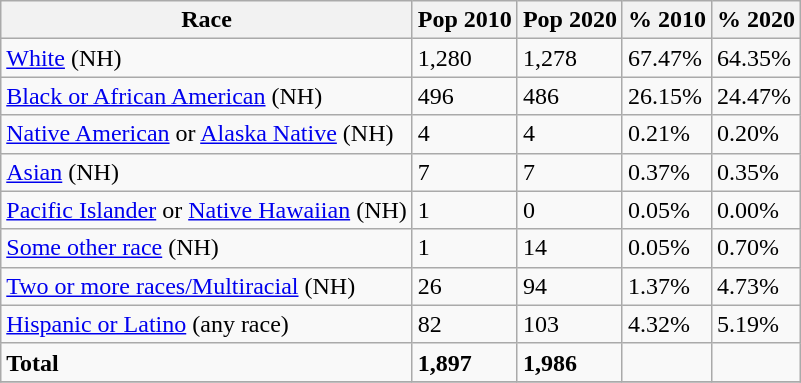<table class="wikitable">
<tr>
<th>Race</th>
<th>Pop 2010</th>
<th>Pop 2020</th>
<th>% 2010</th>
<th>% 2020</th>
</tr>
<tr>
<td><a href='#'>White</a> (NH)</td>
<td>1,280</td>
<td>1,278</td>
<td>67.47%</td>
<td>64.35%</td>
</tr>
<tr>
<td><a href='#'>Black or African American</a> (NH)</td>
<td>496</td>
<td>486</td>
<td>26.15%</td>
<td>24.47%</td>
</tr>
<tr>
<td><a href='#'>Native American</a> or <a href='#'>Alaska Native</a> (NH)</td>
<td>4</td>
<td>4</td>
<td>0.21%</td>
<td>0.20%</td>
</tr>
<tr>
<td><a href='#'>Asian</a> (NH)</td>
<td>7</td>
<td>7</td>
<td>0.37%</td>
<td>0.35%</td>
</tr>
<tr>
<td><a href='#'>Pacific Islander</a> or <a href='#'>Native Hawaiian</a> (NH)</td>
<td>1</td>
<td>0</td>
<td>0.05%</td>
<td>0.00%</td>
</tr>
<tr>
<td><a href='#'>Some other race</a> (NH)</td>
<td>1</td>
<td>14</td>
<td>0.05%</td>
<td>0.70%</td>
</tr>
<tr>
<td><a href='#'>Two or more races/Multiracial</a> (NH)</td>
<td>26</td>
<td>94</td>
<td>1.37%</td>
<td>4.73%</td>
</tr>
<tr>
<td><a href='#'>Hispanic or Latino</a> (any race)</td>
<td>82</td>
<td>103</td>
<td>4.32%</td>
<td>5.19%</td>
</tr>
<tr>
<td><strong>Total</strong></td>
<td><strong>1,897</strong></td>
<td><strong>1,986</strong></td>
<td></td>
<td></td>
</tr>
<tr>
</tr>
</table>
